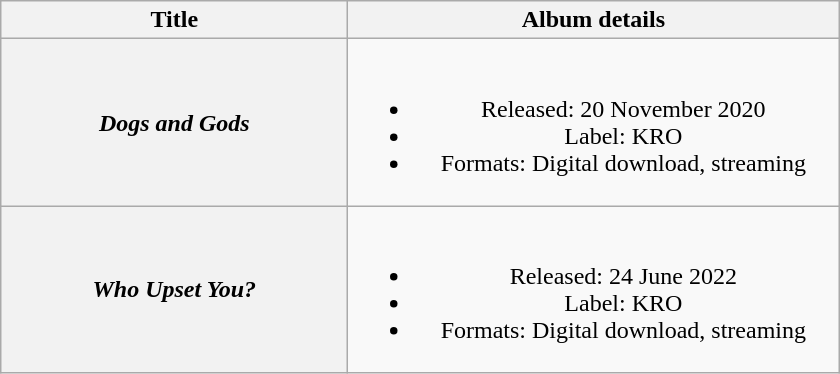<table class="wikitable plainrowheaders" style="text-align:center;">
<tr>
<th scope="col" style="width:14em;">Title</th>
<th scope="col" style="width:20em;">Album details</th>
</tr>
<tr>
<th scope="row"><em>Dogs and Gods</em></th>
<td><br><ul><li>Released: 20 November 2020</li><li>Label: KRO</li><li>Formats: Digital download, streaming</li></ul></td>
</tr>
<tr>
<th scope="row"><em>Who Upset You?</em></th>
<td><br><ul><li>Released: 24 June 2022</li><li>Label: KRO</li><li>Formats: Digital download, streaming</li></ul></td>
</tr>
</table>
